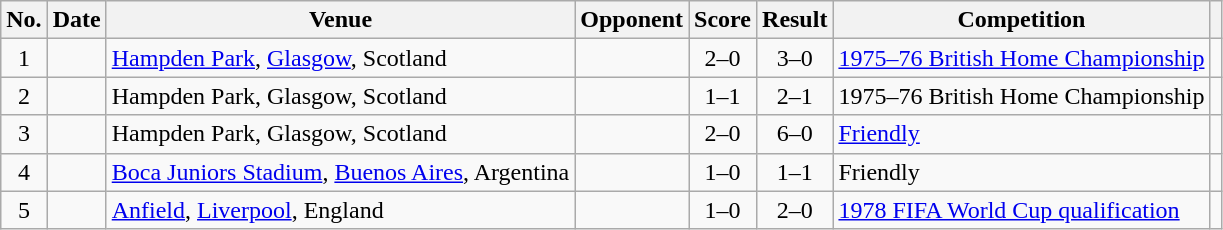<table class="wikitable sortable">
<tr>
<th scope="col">No.</th>
<th scope="col">Date</th>
<th scope="col">Venue</th>
<th scope="col">Opponent</th>
<th scope="col">Score</th>
<th scope="col">Result</th>
<th scope="col">Competition</th>
<th scope="col" class="unsortable"></th>
</tr>
<tr>
<td style="text-align:center">1</td>
<td></td>
<td><a href='#'>Hampden Park</a>, <a href='#'>Glasgow</a>, Scotland</td>
<td></td>
<td style="text-align:center">2–0</td>
<td style="text-align:center">3–0</td>
<td><a href='#'>1975–76 British Home Championship</a></td>
<td></td>
</tr>
<tr>
<td style="text-align:center">2</td>
<td></td>
<td>Hampden Park, Glasgow, Scotland</td>
<td></td>
<td style="text-align:center">1–1</td>
<td style="text-align:center">2–1</td>
<td>1975–76 British Home Championship</td>
<td></td>
</tr>
<tr>
<td style="text-align:center">3</td>
<td></td>
<td>Hampden Park, Glasgow, Scotland</td>
<td></td>
<td style="text-align:center">2–0</td>
<td style="text-align:center">6–0</td>
<td><a href='#'>Friendly</a></td>
<td></td>
</tr>
<tr>
<td style="text-align:center">4</td>
<td></td>
<td><a href='#'>Boca Juniors Stadium</a>, <a href='#'>Buenos Aires</a>, Argentina</td>
<td></td>
<td style="text-align:center">1–0</td>
<td style="text-align:center">1–1</td>
<td>Friendly</td>
<td></td>
</tr>
<tr>
<td style="text-align:center">5</td>
<td></td>
<td><a href='#'>Anfield</a>, <a href='#'>Liverpool</a>, England</td>
<td></td>
<td style="text-align:center">1–0</td>
<td style="text-align:center">2–0</td>
<td><a href='#'>1978 FIFA World Cup qualification</a></td>
<td></td>
</tr>
</table>
